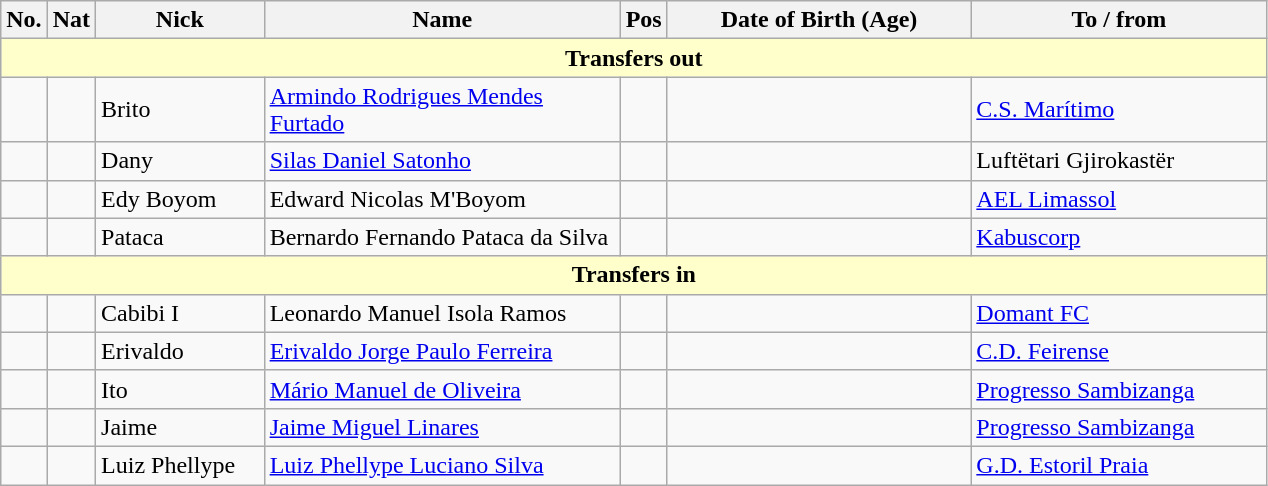<table class="wikitable ve-ce-branchNode ve-ce-tableNode">
<tr>
<th>No.</th>
<th>Nat</th>
<th style="width:105px;">Nick</th>
<th style="width:230px;">Name</th>
<th>Pos</th>
<th style="width:195px;">Date of Birth (Age)</th>
<th style="width:190px;">To / from</th>
</tr>
<tr style="background:#ffc;">
<td style="text-align:center;" colspan="7"><strong>Transfers out</strong></td>
</tr>
<tr>
<td></td>
<td></td>
<td>Brito</td>
<td><a href='#'>Armindo Rodrigues Mendes Furtado</a></td>
<td></td>
<td></td>
<td> <a href='#'>C.S. Marítimo</a></td>
</tr>
<tr>
<td></td>
<td></td>
<td>Dany</td>
<td><a href='#'>Silas Daniel Satonho</a></td>
<td></td>
<td></td>
<td> Luftëtari Gjirokastër</td>
</tr>
<tr>
<td></td>
<td></td>
<td>Edy Boyom</td>
<td>Edward Nicolas M'Boyom</td>
<td></td>
<td></td>
<td> <a href='#'>AEL Limassol</a></td>
</tr>
<tr>
<td></td>
<td></td>
<td>Pataca</td>
<td>Bernardo Fernando Pataca da Silva</td>
<td></td>
<td></td>
<td> <a href='#'>Kabuscorp</a></td>
</tr>
<tr style="background:#ffc;">
<td style="text-align:center;" colspan="7"><strong>Transfers in</strong></td>
</tr>
<tr>
<td></td>
<td></td>
<td>Cabibi I</td>
<td>Leonardo Manuel Isola Ramos</td>
<td></td>
<td></td>
<td> <a href='#'>Domant FC</a></td>
</tr>
<tr>
<td></td>
<td></td>
<td>Erivaldo</td>
<td><a href='#'>Erivaldo Jorge Paulo Ferreira</a></td>
<td></td>
<td></td>
<td> <a href='#'>C.D. Feirense</a></td>
</tr>
<tr>
<td></td>
<td></td>
<td>Ito</td>
<td><a href='#'>Mário Manuel de Oliveira</a></td>
<td></td>
<td></td>
<td> <a href='#'>Progresso Sambizanga</a></td>
</tr>
<tr>
<td></td>
<td></td>
<td>Jaime</td>
<td><a href='#'>Jaime Miguel Linares</a></td>
<td></td>
<td></td>
<td> <a href='#'>Progresso Sambizanga</a></td>
</tr>
<tr>
<td></td>
<td></td>
<td>Luiz Phellype</td>
<td><a href='#'>Luiz Phellype Luciano Silva</a></td>
<td></td>
<td></td>
<td> <a href='#'>G.D. Estoril Praia</a></td>
</tr>
</table>
